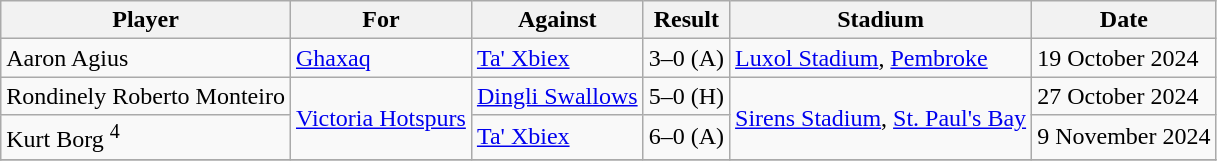<table class="wikitable">
<tr>
<th>Player</th>
<th>For</th>
<th>Against</th>
<th>Result</th>
<th>Stadium</th>
<th>Date</th>
</tr>
<tr>
<td> Aaron Agius</td>
<td><a href='#'>Ghaxaq</a></td>
<td><a href='#'>Ta' Xbiex</a></td>
<td align="center">3–0 (A)</td>
<td><a href='#'>Luxol Stadium</a>, <a href='#'>Pembroke</a></td>
<td>19 October 2024</td>
</tr>
<tr>
<td> Rondinely Roberto Monteiro</td>
<td rowspan="2"><a href='#'>Victoria Hotspurs</a></td>
<td><a href='#'>Dingli Swallows</a></td>
<td align="center">5–0 (H)</td>
<td rowspan="2"><a href='#'>Sirens Stadium</a>, <a href='#'>St. Paul's Bay</a></td>
<td>27 October 2024</td>
</tr>
<tr>
<td> Kurt Borg <sup>4</sup></td>
<td><a href='#'>Ta' Xbiex</a></td>
<td align="center">6–0 (A)</td>
<td>9 November 2024</td>
</tr>
<tr>
</tr>
</table>
